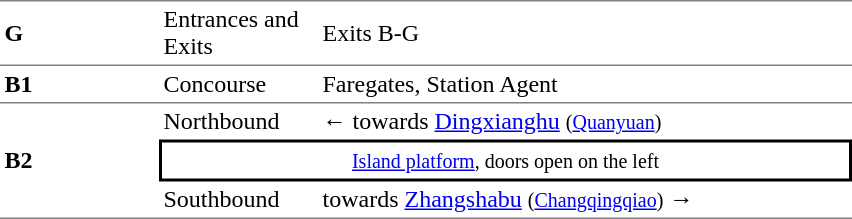<table cellspacing=0 cellpadding=3>
<tr>
<td style="border-top:solid 1px gray;border-bottom:solid 1px gray;" width=100><strong>G</strong></td>
<td style="border-top:solid 1px gray;border-bottom:solid 1px gray;" width=100>Entrances and Exits</td>
<td style="border-top:solid 1px gray;border-bottom:solid 1px gray;" width=350>Exits B-G</td>
</tr>
<tr>
<td style="border-bottom:solid 1px gray;"><strong>B1</strong></td>
<td style="border-bottom:solid 1px gray;">Concourse</td>
<td style="border-bottom:solid 1px gray;">Faregates, Station Agent</td>
</tr>
<tr>
<td style="border-bottom:solid 1px gray;" rowspan=3><strong>B2</strong></td>
<td>Northbound</td>
<td>←  towards <a href='#'>Dingxianghu</a> <small>(<a href='#'>Quanyuan</a>)</small></td>
</tr>
<tr>
<td style="border-right:solid 2px black;border-left:solid 2px black;border-top:solid 2px black;border-bottom:solid 2px black;text-align:center;" colspan=2><small><a href='#'>Island platform</a>, doors open on the left</small></td>
</tr>
<tr>
<td style="border-bottom:solid 1px gray;">Southbound</td>
<td style="border-bottom:solid 1px gray;">  towards <a href='#'>Zhangshabu</a> <small>(<a href='#'>Changqingqiao</a>)</small> →</td>
</tr>
</table>
